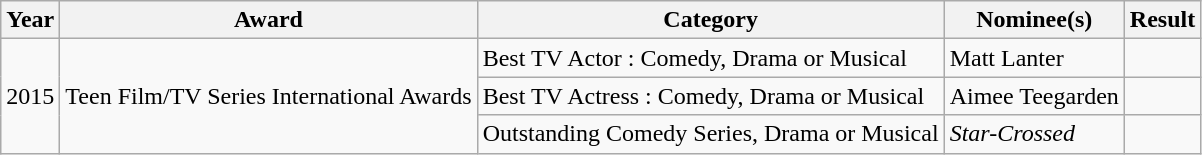<table class="wikitable sortable">
<tr>
<th>Year</th>
<th>Award</th>
<th>Category</th>
<th>Nominee(s)</th>
<th>Result</th>
</tr>
<tr>
<td rowspan="3">2015</td>
<td rowspan="3">Teen Film/TV Series International Awards</td>
<td>Best TV Actor : Comedy, Drama or Musical</td>
<td>Matt Lanter</td>
<td></td>
</tr>
<tr>
<td>Best TV Actress : Comedy, Drama or Musical</td>
<td>Aimee Teegarden</td>
<td></td>
</tr>
<tr>
<td>Outstanding Comedy Series, Drama or Musical</td>
<td><em>Star-Crossed</em></td>
<td></td>
</tr>
</table>
